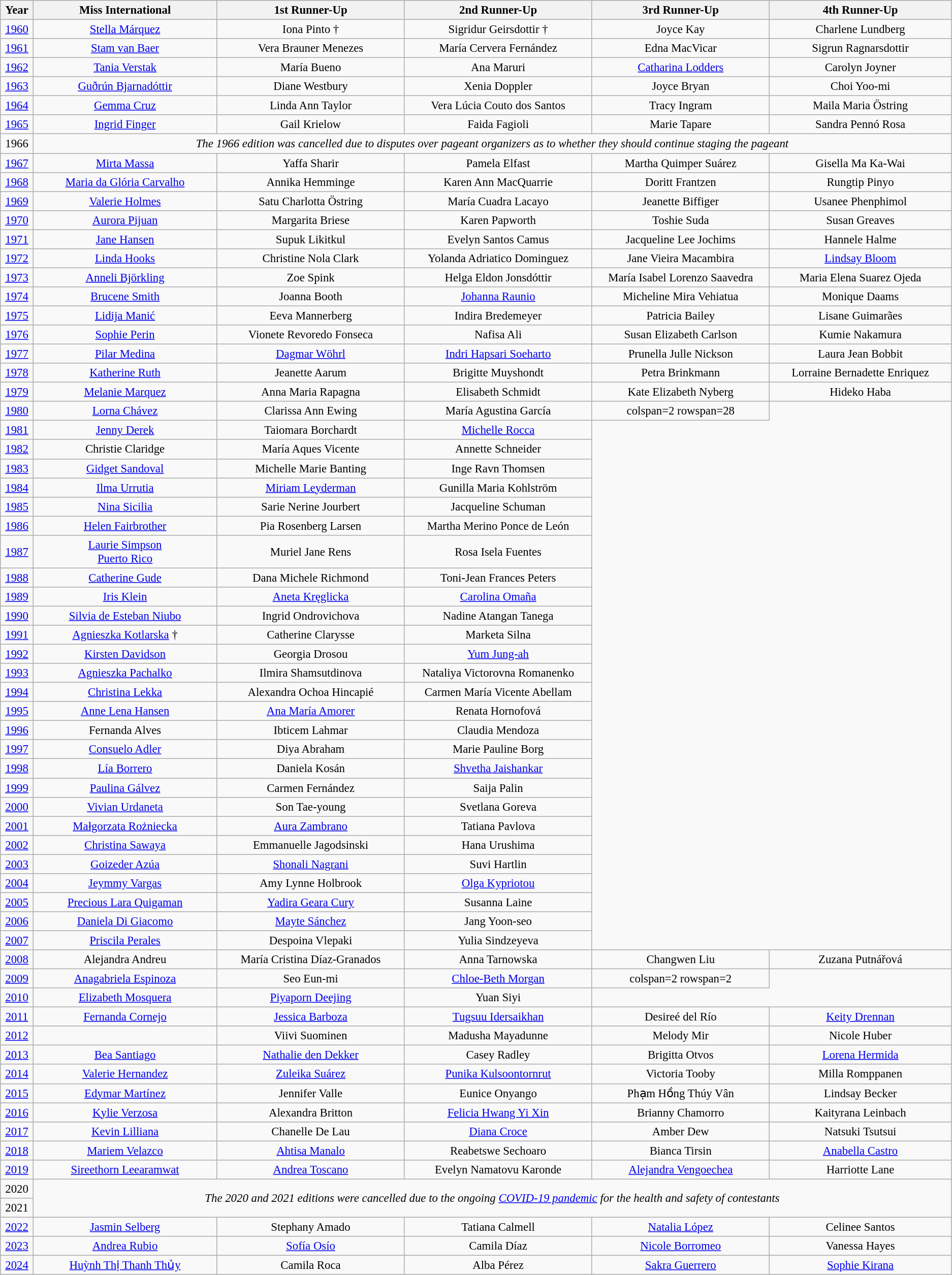<table class="wikitable sortable" style="font-size: 95%; text-align:center;" |>
<tr>
<th width="50">Year</th>
<th width="600">Miss International<br></th>
<th width="600">1st Runner-Up<br></th>
<th width="600">2nd Runner-Up<br></th>
<th width="600">3rd Runner-Up<br></th>
<th width="600">4th Runner-Up<br></th>
</tr>
<tr>
<td><a href='#'>1960</a></td>
<td><a href='#'>Stella Márquez</a><br></td>
<td>Iona Pinto † <br></td>
<td>Sigridur Geirsdottir † <br></td>
<td>Joyce Kay<br></td>
<td>Charlene Lundberg<br></td>
</tr>
<tr>
<td><a href='#'>1961</a></td>
<td><a href='#'>Stam van Baer</a><br></td>
<td>Vera Brauner Menezes<br></td>
<td>María Cervera Fernández<br></td>
<td>Edna MacVicar<br></td>
<td>Sigrun Ragnarsdottir<br></td>
</tr>
<tr>
<td><a href='#'>1962</a></td>
<td><a href='#'>Tania Verstak</a><br></td>
<td>María Bueno<br></td>
<td>Ana Maruri<br></td>
<td><a href='#'>Catharina Lodders</a><br></td>
<td>Carolyn Joyner<br></td>
</tr>
<tr>
<td><a href='#'>1963</a></td>
<td><a href='#'>Guðrún Bjarnadóttir</a><br></td>
<td>Diane Westbury<br></td>
<td>Xenia Doppler<br></td>
<td>Joyce Bryan<br></td>
<td>Choi Yoo-mi<br></td>
</tr>
<tr>
<td><a href='#'>1964</a></td>
<td><a href='#'>Gemma Cruz</a><br></td>
<td>Linda Ann Taylor<br></td>
<td>Vera Lúcia Couto dos Santos<br></td>
<td>Tracy Ingram<br></td>
<td>Maila Maria Östring<br></td>
</tr>
<tr>
<td><a href='#'>1965</a></td>
<td><a href='#'>Ingrid Finger</a><br></td>
<td>Gail Krielow<br></td>
<td>Faida Fagioli<br></td>
<td>Marie Tapare<br></td>
<td>Sandra Pennó Rosa<br></td>
</tr>
<tr>
<td>1966</td>
<td colspan="5" rowspan="1"><em>The 1966 edition was cancelled due to disputes over pageant organizers as to whether they should continue staging the pageant</em></td>
</tr>
<tr>
<td><a href='#'>1967</a></td>
<td><a href='#'>Mirta Massa</a><br></td>
<td>Yaffa Sharir<br></td>
<td>Pamela Elfast<br></td>
<td>Martha Quimper Suárez<br></td>
<td>Gisella Ma Ka-Wai<br></td>
</tr>
<tr>
<td><a href='#'>1968</a></td>
<td><a href='#'>Maria da Glória Carvalho</a><br></td>
<td>Annika Hemminge<br></td>
<td>Karen Ann MacQuarrie<br></td>
<td>Doritt Frantzen<br></td>
<td>Rungtip Pinyo<br></td>
</tr>
<tr>
<td><a href='#'>1969</a></td>
<td><a href='#'>Valerie Holmes</a><br></td>
<td>Satu Charlotta Östring<br></td>
<td>María Cuadra Lacayo<br></td>
<td>Jeanette Biffiger<br></td>
<td>Usanee Phenphimol<br></td>
</tr>
<tr>
<td><a href='#'>1970</a></td>
<td><a href='#'>Aurora Pijuan</a><br></td>
<td>Margarita Briese<br></td>
<td>Karen Papworth<br></td>
<td>Toshie Suda<br></td>
<td>Susan Greaves<br></td>
</tr>
<tr>
<td><a href='#'>1971</a></td>
<td><a href='#'>Jane Hansen</a><br></td>
<td>Supuk Likitkul<br></td>
<td>Evelyn Santos Camus<br></td>
<td>Jacqueline Lee Jochims<br></td>
<td>Hannele Halme<br></td>
</tr>
<tr>
<td><a href='#'>1972</a></td>
<td><a href='#'>Linda Hooks</a><br></td>
<td>Christine Nola Clark<br></td>
<td>Yolanda Adriatico Dominguez<br></td>
<td>Jane Vieira Macambira<br></td>
<td><a href='#'>Lindsay Bloom</a><br></td>
</tr>
<tr>
<td><a href='#'>1973</a></td>
<td><a href='#'>Anneli Björkling</a><br></td>
<td>Zoe Spink<br></td>
<td>Helga Eldon Jonsdóttir<br></td>
<td>María Isabel Lorenzo Saavedra<br></td>
<td>Maria Elena Suarez Ojeda<br></td>
</tr>
<tr>
<td><a href='#'>1974</a></td>
<td><a href='#'>Brucene Smith</a><br></td>
<td>Joanna Booth<br></td>
<td><a href='#'>Johanna Raunio</a><br></td>
<td>Micheline Mira Vehiatua<br></td>
<td>Monique Daams<br></td>
</tr>
<tr>
<td><a href='#'>1975</a></td>
<td><a href='#'>Lidija Manić</a><br></td>
<td>Eeva Mannerberg<br></td>
<td>Indira Bredemeyer<br></td>
<td>Patricia Bailey<br></td>
<td>Lisane Guimarães<br></td>
</tr>
<tr>
<td><a href='#'>1976</a></td>
<td><a href='#'>Sophie Perin</a><br></td>
<td>Vionete Revoredo Fonseca<br></td>
<td>Nafisa Ali<br></td>
<td>Susan Elizabeth Carlson<br></td>
<td>Kumie Nakamura<br></td>
</tr>
<tr>
<td><a href='#'>1977</a></td>
<td><a href='#'>Pilar Medina</a><br></td>
<td><a href='#'>Dagmar Wöhrl</a><br></td>
<td><a href='#'>Indri Hapsari Soeharto</a><br></td>
<td>Prunella Julle Nickson<br></td>
<td>Laura Jean Bobbit<br></td>
</tr>
<tr>
<td><a href='#'>1978</a></td>
<td><a href='#'>Katherine Ruth</a><br></td>
<td>Jeanette Aarum<br></td>
<td>Brigitte Muyshondt<br></td>
<td>Petra Brinkmann<br></td>
<td>Lorraine Bernadette Enriquez<br></td>
</tr>
<tr>
<td><a href='#'>1979</a></td>
<td><a href='#'>Melanie Marquez</a><br></td>
<td>Anna Maria Rapagna<br></td>
<td>Elisabeth Schmidt<br></td>
<td>Kate Elizabeth Nyberg<br></td>
<td>Hideko Haba<br></td>
</tr>
<tr>
<td><a href='#'>1980</a></td>
<td><a href='#'>Lorna Chávez</a><br></td>
<td>Clarissa Ann Ewing<br></td>
<td>María Agustina García<br></td>
<td>colspan=2 rowspan=28 </td>
</tr>
<tr>
<td><a href='#'>1981</a></td>
<td><a href='#'>Jenny Derek</a><br></td>
<td>Taiomara Borchardt<br></td>
<td><a href='#'>Michelle Rocca</a><br></td>
</tr>
<tr>
<td><a href='#'>1982</a></td>
<td>Christie Claridge<br></td>
<td>María Aques Vicente<br></td>
<td>Annette Schneider<br></td>
</tr>
<tr>
<td><a href='#'>1983</a></td>
<td><a href='#'>Gidget Sandoval</a><br></td>
<td>Michelle Marie Banting<br></td>
<td>Inge Ravn Thomsen<br></td>
</tr>
<tr>
<td><a href='#'>1984</a></td>
<td><a href='#'>Ilma Urrutia</a><br></td>
<td><a href='#'>Miriam Leyderman</a><br></td>
<td>Gunilla Maria Kohlström<br></td>
</tr>
<tr>
<td><a href='#'>1985</a></td>
<td><a href='#'>Nina Sicilia</a><br></td>
<td>Sarie Nerine Jourbert<br></td>
<td>Jacqueline Schuman<br></td>
</tr>
<tr>
<td><a href='#'>1986</a></td>
<td><a href='#'>Helen Fairbrother</a><br></td>
<td>Pia Rosenberg Larsen<br></td>
<td>Martha Merino Ponce de León<br></td>
</tr>
<tr>
<td><a href='#'>1987</a></td>
<td><a href='#'>Laurie Simpson</a><br> <a href='#'>Puerto Rico</a></td>
<td>Muriel Jane Rens<br></td>
<td>Rosa Isela Fuentes<br></td>
</tr>
<tr>
<td><a href='#'>1988</a></td>
<td><a href='#'>Catherine Gude</a><br></td>
<td>Dana Michele Richmond<br></td>
<td>Toni-Jean Frances Peters<br></td>
</tr>
<tr>
<td><a href='#'>1989</a></td>
<td><a href='#'>Iris Klein</a><br></td>
<td><a href='#'>Aneta Kręglicka</a><br></td>
<td><a href='#'>Carolina Omaña</a><br></td>
</tr>
<tr>
<td><a href='#'>1990</a></td>
<td><a href='#'>Silvia de Esteban Niubo</a><br></td>
<td>Ingrid Ondrovichova<br></td>
<td>Nadine Atangan Tanega<br></td>
</tr>
<tr>
<td><a href='#'>1991</a></td>
<td><a href='#'>Agnieszka Kotlarska</a> †<br></td>
<td>Catherine Clarysse<br></td>
<td>Marketa Silna<br></td>
</tr>
<tr>
<td><a href='#'>1992</a></td>
<td><a href='#'>Kirsten Davidson</a><br></td>
<td>Georgia Drosou<br></td>
<td><a href='#'>Yum Jung-ah</a><br></td>
</tr>
<tr>
<td><a href='#'>1993</a></td>
<td><a href='#'>Agnieszka Pachalko</a><br></td>
<td>Ilmira Shamsutdinova<br></td>
<td>Nataliya Victorovna Romanenko<br></td>
</tr>
<tr>
<td><a href='#'>1994</a></td>
<td><a href='#'>Christina Lekka</a><br></td>
<td>Alexandra Ochoa Hincapié<br></td>
<td>Carmen María Vicente Abellam<br></td>
</tr>
<tr>
<td><a href='#'>1995</a></td>
<td><a href='#'>Anne Lena Hansen</a><br></td>
<td><a href='#'>Ana María Amorer</a><br></td>
<td>Renata Hornofová<br></td>
</tr>
<tr>
<td><a href='#'>1996</a></td>
<td>Fernanda Alves<br></td>
<td>Ibticem Lahmar<br></td>
<td>Claudia Mendoza<br></td>
</tr>
<tr>
<td><a href='#'>1997</a></td>
<td><a href='#'>Consuelo Adler</a><br></td>
<td>Diya Abraham<br></td>
<td>Marie Pauline Borg<br></td>
</tr>
<tr>
<td><a href='#'>1998</a></td>
<td><a href='#'>Lía Borrero</a><br></td>
<td>Daniela Kosán<br></td>
<td><a href='#'>Shvetha Jaishankar</a><br></td>
</tr>
<tr>
<td><a href='#'>1999</a></td>
<td><a href='#'>Paulina Gálvez</a><br></td>
<td>Carmen Fernández<br></td>
<td>Saija Palin<br></td>
</tr>
<tr>
<td><a href='#'>2000</a></td>
<td><a href='#'>Vivian Urdaneta</a><br></td>
<td>Son Tae-young<br></td>
<td>Svetlana Goreva<br></td>
</tr>
<tr>
<td><a href='#'>2001</a></td>
<td><a href='#'>Małgorzata Rożniecka</a><br></td>
<td><a href='#'>Aura Zambrano</a><br></td>
<td>Tatiana Pavlova<br></td>
</tr>
<tr>
<td><a href='#'>2002</a></td>
<td><a href='#'>Christina Sawaya</a><br></td>
<td>Emmanuelle Jagodsinski<br></td>
<td>Hana Urushima<br></td>
</tr>
<tr>
<td><a href='#'>2003</a></td>
<td><a href='#'>Goizeder Azúa</a><br></td>
<td><a href='#'>Shonali Nagrani</a><br></td>
<td>Suvi Hartlin<br></td>
</tr>
<tr>
<td><a href='#'>2004</a></td>
<td><a href='#'>Jeymmy Vargas</a><br></td>
<td>Amy Lynne Holbrook<br></td>
<td><a href='#'>Olga Kypriotou</a><br></td>
</tr>
<tr>
<td><a href='#'>2005</a></td>
<td><a href='#'>Precious Lara Quigaman</a><br></td>
<td><a href='#'>Yadira Geara Cury</a><br></td>
<td>Susanna Laine<br></td>
</tr>
<tr>
<td><a href='#'>2006</a></td>
<td><a href='#'>Daniela Di Giacomo</a><br></td>
<td><a href='#'>Mayte Sánchez</a><br></td>
<td>Jang Yoon-seo<br></td>
</tr>
<tr>
<td><a href='#'>2007</a></td>
<td><a href='#'>Priscila Perales</a><br></td>
<td>Despoina Vlepaki<br></td>
<td>Yulia Sindzeyeva<br></td>
</tr>
<tr>
<td><a href='#'>2008</a></td>
<td>Alejandra Andreu<br></td>
<td>María Cristina Díaz-Granados<br></td>
<td>Anna Tarnowska<br></td>
<td>Changwen Liu<br></td>
<td>Zuzana Putnářová<br></td>
</tr>
<tr>
<td><a href='#'>2009</a></td>
<td><a href='#'>Anagabriela Espinoza</a><br></td>
<td>Seo Eun-mi<br></td>
<td><a href='#'>Chloe-Beth Morgan</a><br></td>
<td>colspan=2 rowspan=2 </td>
</tr>
<tr>
<td><a href='#'>2010</a></td>
<td><a href='#'>Elizabeth Mosquera</a><br></td>
<td><a href='#'>Piyaporn Deejing</a><br></td>
<td>Yuan Siyi<br></td>
</tr>
<tr>
<td><a href='#'>2011</a></td>
<td><a href='#'>Fernanda Cornejo</a><br></td>
<td><a href='#'>Jessica Barboza</a><br></td>
<td><a href='#'>Tugsuu Idersaikhan</a><br></td>
<td>Desireé del Río<br></td>
<td><a href='#'>Keity Drennan</a><br></td>
</tr>
<tr>
<td><a href='#'>2012</a></td>
<td></td>
<td>Viivi Suominen<br></td>
<td>Madusha Mayadunne<br></td>
<td>Melody Mir<br></td>
<td>Nicole Huber<br></td>
</tr>
<tr>
<td><a href='#'>2013</a></td>
<td><a href='#'>Bea Santiago</a><br></td>
<td><a href='#'>Nathalie den Dekker</a><br></td>
<td>Casey Radley<br></td>
<td>Brigitta Otvos<br></td>
<td><a href='#'>Lorena Hermida</a><br></td>
</tr>
<tr>
<td><a href='#'>2014</a></td>
<td><a href='#'>Valerie Hernandez</a><br></td>
<td><a href='#'>Zuleika Suárez</a><br></td>
<td><a href='#'>Punika Kulsoontornrut</a><br></td>
<td>Victoria Tooby<br></td>
<td>Milla Romppanen<br></td>
</tr>
<tr>
<td><a href='#'>2015</a></td>
<td><a href='#'>Edymar Martínez</a><br></td>
<td>Jennifer Valle <br></td>
<td>Eunice Onyango<br></td>
<td>Phạm Hồng Thúy Vân<br></td>
<td>Lindsay Becker<br></td>
</tr>
<tr>
<td><a href='#'>2016</a></td>
<td><a href='#'>Kylie Verzosa</a><br></td>
<td>Alexandra Britton<br></td>
<td><a href='#'>Felicia Hwang Yi Xin</a><br></td>
<td>Brianny Chamorro<br></td>
<td>Kaityrana Leinbach<br></td>
</tr>
<tr>
<td><a href='#'>2017</a></td>
<td><a href='#'>Kevin Lilliana</a><br></td>
<td>Chanelle De Lau<br></td>
<td><a href='#'>Diana Croce</a><br></td>
<td>Amber Dew<br></td>
<td>Natsuki Tsutsui<br></td>
</tr>
<tr>
<td><a href='#'>2018</a></td>
<td><a href='#'>Mariem Velazco</a><br></td>
<td><a href='#'>Ahtisa Manalo</a><br></td>
<td>Reabetswe Sechoaro<br></td>
<td>Bianca Tirsin<br></td>
<td><a href='#'>Anabella Castro</a><br></td>
</tr>
<tr>
<td><a href='#'>2019</a></td>
<td><a href='#'>Sireethorn Leearamwat</a><br></td>
<td><a href='#'>Andrea Toscano</a><br></td>
<td>Evelyn Namatovu Karonde<br></td>
<td><a href='#'>Alejandra Vengoechea</a><br></td>
<td>Harriotte Lane<br></td>
</tr>
<tr>
<td>2020</td>
<td colspan="5" rowspan="2"><em>The 2020 and 2021 editions were cancelled due to the ongoing <a href='#'>COVID-19 pandemic</a> for the health and safety of contestants</em></td>
</tr>
<tr>
<td>2021</td>
</tr>
<tr>
<td><a href='#'>2022</a></td>
<td><a href='#'>Jasmin Selberg</a><br></td>
<td>Stephany Amado<br></td>
<td>Tatiana Calmell<br></td>
<td><a href='#'>Natalia López</a><br></td>
<td>Celinee Santos<br></td>
</tr>
<tr>
<td><a href='#'>2023</a></td>
<td><a href='#'>Andrea Rubio</a><br></td>
<td><a href='#'>Sofía Osío</a><br></td>
<td>Camila Díaz<br></td>
<td><a href='#'>Nicole Borromeo</a><br></td>
<td>Vanessa Hayes<br></td>
</tr>
<tr>
<td><a href='#'>2024</a></td>
<td><a href='#'>Huỳnh Thị Thanh Thủy</a><br></td>
<td>Camila Roca<br></td>
<td>Alba Pérez<br></td>
<td><a href='#'>Sakra Guerrero</a><br></td>
<td><a href='#'>Sophie Kirana</a><br></td>
</tr>
</table>
